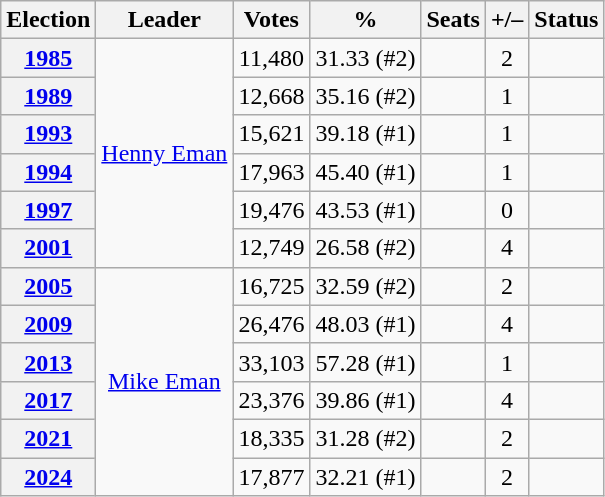<table class=wikitable style=text-align:center>
<tr>
<th>Election</th>
<th>Leader</th>
<th>Votes</th>
<th>%</th>
<th>Seats</th>
<th>+/–</th>
<th>Status</th>
</tr>
<tr>
<th><a href='#'>1985</a></th>
<td rowspan=6><a href='#'>Henny Eman</a></td>
<td>11,480</td>
<td>31.33 (#2)</td>
<td></td>
<td> 2</td>
<td></td>
</tr>
<tr>
<th><a href='#'>1989</a></th>
<td>12,668</td>
<td>35.16 (#2)</td>
<td></td>
<td> 1</td>
<td></td>
</tr>
<tr>
<th><a href='#'>1993</a></th>
<td>15,621</td>
<td>39.18 (#1)</td>
<td></td>
<td> 1</td>
<td></td>
</tr>
<tr>
<th><a href='#'>1994</a></th>
<td>17,963</td>
<td>45.40 (#1)</td>
<td></td>
<td> 1</td>
<td></td>
</tr>
<tr>
<th><a href='#'>1997</a></th>
<td>19,476</td>
<td>43.53 (#1)</td>
<td></td>
<td> 0</td>
<td></td>
</tr>
<tr>
<th><a href='#'>2001</a></th>
<td>12,749</td>
<td>26.58 (#2)</td>
<td></td>
<td> 4</td>
<td></td>
</tr>
<tr>
<th><a href='#'>2005</a></th>
<td rowspan=6><a href='#'>Mike Eman</a></td>
<td>16,725</td>
<td>32.59 (#2)</td>
<td></td>
<td> 2</td>
<td></td>
</tr>
<tr>
<th><a href='#'>2009</a></th>
<td>26,476</td>
<td>48.03 (#1)</td>
<td></td>
<td> 4</td>
<td></td>
</tr>
<tr>
<th><a href='#'>2013</a></th>
<td>33,103</td>
<td>57.28 (#1)</td>
<td></td>
<td> 1</td>
<td></td>
</tr>
<tr>
<th><a href='#'>2017</a></th>
<td>23,376</td>
<td>39.86 (#1)</td>
<td></td>
<td> 4</td>
<td></td>
</tr>
<tr>
<th><a href='#'>2021</a></th>
<td>18,335</td>
<td>31.28 (#2)</td>
<td></td>
<td> 2</td>
<td></td>
</tr>
<tr>
<th><a href='#'>2024</a></th>
<td>17,877</td>
<td>32.21 (#1)</td>
<td></td>
<td> 2</td>
<td></td>
</tr>
</table>
